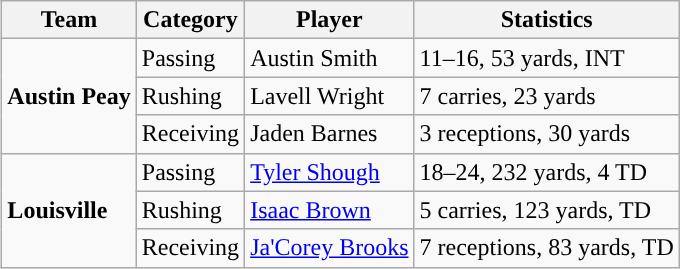<table class="wikitable" style="float: right;">
<tr>
<th>Team</th>
<th>Category</th>
<th>Player</th>
<th>Statistics</th>
</tr>
<tr>
<td rowspan=3><strong>Austin Peay</strong></td>
<td>Passing</td>
<td>Austin Smith</td>
<td>11–16, 53 yards, INT</td>
</tr>
<tr>
<td>Rushing</td>
<td>Lavell Wright</td>
<td>7 carries, 23 yards</td>
</tr>
<tr>
<td>Receiving</td>
<td>Jaden Barnes</td>
<td>3 receptions, 30 yards</td>
</tr>
<tr>
<td rowspan=3><strong>Louisville</strong></td>
<td>Passing</td>
<td><a href='#'>Tyler Shough</a></td>
<td>18–24, 232 yards, 4 TD</td>
</tr>
<tr>
<td>Rushing</td>
<td><a href='#'>Isaac Brown</a></td>
<td>5 carries, 123 yards, TD</td>
</tr>
<tr>
<td>Receiving</td>
<td><a href='#'>Ja'Corey Brooks</a></td>
<td>7 receptions, 83 yards, TD</td>
</tr>
</table>
